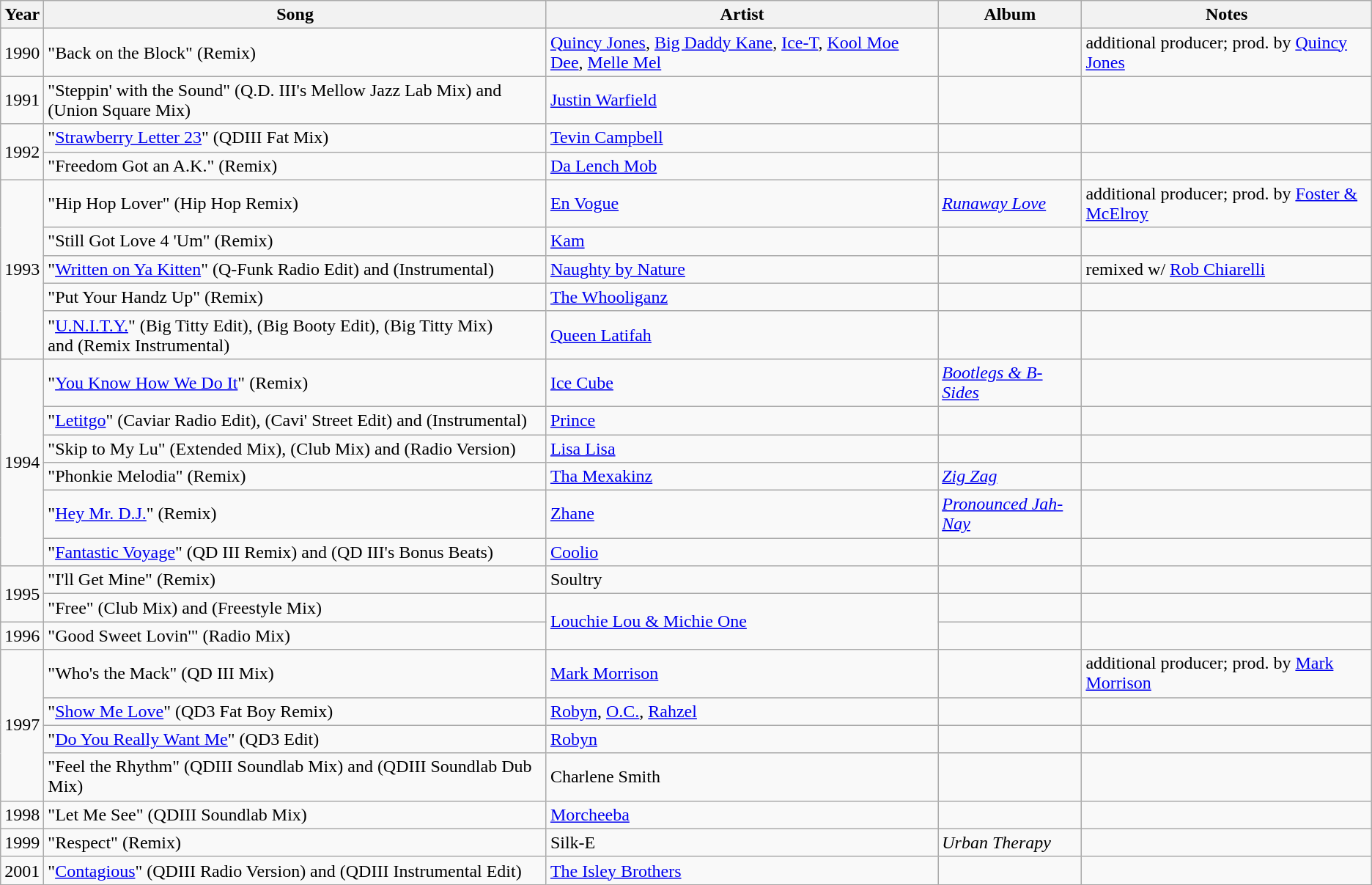<table class="wikitable plainrowheaders sortable">
<tr>
<th>Year</th>
<th>Song</th>
<th>Artist</th>
<th>Album</th>
<th>Notes</th>
</tr>
<tr>
<td>1990</td>
<td>"Back on the Block" (Remix)</td>
<td><a href='#'>Quincy Jones</a>, <a href='#'>Big Daddy Kane</a>, <a href='#'>Ice-T</a>, <a href='#'>Kool Moe Dee</a>, <a href='#'>Melle Mel</a></td>
<td></td>
<td>additional producer; prod. by <a href='#'>Quincy Jones</a></td>
</tr>
<tr>
<td>1991</td>
<td>"Steppin' with the Sound" (Q.D. III's Mellow Jazz Lab Mix) and (Union Square Mix)</td>
<td><a href='#'>Justin Warfield</a></td>
<td></td>
<td></td>
</tr>
<tr>
<td rowspan="2">1992</td>
<td>"<a href='#'>Strawberry Letter 23</a>" (QDIII Fat Mix)</td>
<td><a href='#'>Tevin Campbell</a></td>
<td></td>
<td></td>
</tr>
<tr>
<td>"Freedom Got an A.K." (Remix)</td>
<td><a href='#'>Da Lench Mob</a></td>
<td></td>
<td></td>
</tr>
<tr>
<td rowspan="5">1993</td>
<td>"Hip Hop Lover" (Hip Hop Remix)</td>
<td><a href='#'>En Vogue</a></td>
<td><em><a href='#'>Runaway Love</a></em></td>
<td>additional producer; prod. by <a href='#'>Foster & McElroy</a></td>
</tr>
<tr>
<td>"Still Got Love 4 'Um" (Remix)</td>
<td><a href='#'>Kam</a></td>
<td></td>
<td></td>
</tr>
<tr>
<td>"<a href='#'>Written on Ya Kitten</a>" (Q-Funk Radio Edit) and (Instrumental)</td>
<td><a href='#'>Naughty by Nature</a></td>
<td></td>
<td>remixed w/ <a href='#'>Rob Chiarelli</a></td>
</tr>
<tr>
<td>"Put Your Handz Up" (Remix)</td>
<td><a href='#'>The Whooliganz</a></td>
<td></td>
<td></td>
</tr>
<tr>
<td>"<a href='#'>U.N.I.T.Y.</a>" (Big Titty Edit), (Big Booty Edit), (Big Titty Mix)<br>and (Remix Instrumental)</td>
<td><a href='#'>Queen Latifah</a></td>
<td></td>
<td></td>
</tr>
<tr>
<td rowspan="6">1994</td>
<td>"<a href='#'>You Know How We Do It</a>" (Remix)</td>
<td><a href='#'>Ice Cube</a></td>
<td><em><a href='#'>Bootlegs & B-Sides</a></em></td>
<td></td>
</tr>
<tr>
<td>"<a href='#'>Letitgo</a>" (Caviar Radio Edit), (Cavi' Street Edit) and (Instrumental)</td>
<td><a href='#'>Prince</a></td>
<td></td>
<td></td>
</tr>
<tr>
<td>"Skip to My Lu" (Extended Mix), (Club Mix) and (Radio Version)</td>
<td><a href='#'>Lisa Lisa</a></td>
<td></td>
<td></td>
</tr>
<tr>
<td>"Phonkie Melodia" (Remix)</td>
<td><a href='#'>Tha Mexakinz</a></td>
<td><em><a href='#'>Zig Zag</a></em></td>
<td></td>
</tr>
<tr>
<td>"<a href='#'>Hey Mr. D.J.</a>" (Remix)</td>
<td><a href='#'>Zhane</a></td>
<td><em><a href='#'>Pronounced Jah-Nay</a></em></td>
<td></td>
</tr>
<tr>
<td>"<a href='#'>Fantastic Voyage</a>" (QD III Remix) and (QD III's Bonus Beats)</td>
<td><a href='#'>Coolio</a></td>
<td></td>
<td></td>
</tr>
<tr>
<td rowspan="2">1995</td>
<td>"I'll Get Mine" (Remix)</td>
<td>Soultry</td>
<td></td>
<td></td>
</tr>
<tr>
<td>"Free" (Club Mix) and (Freestyle Mix)</td>
<td rowspan="2"><a href='#'>Louchie Lou & Michie One</a></td>
<td></td>
<td></td>
</tr>
<tr>
<td>1996</td>
<td>"Good Sweet Lovin'" (Radio Mix)</td>
<td></td>
<td></td>
</tr>
<tr>
<td rowspan="4">1997</td>
<td>"Who's the Mack" (QD III Mix)</td>
<td><a href='#'>Mark Morrison</a></td>
<td></td>
<td>additional producer; prod. by <a href='#'>Mark Morrison</a></td>
</tr>
<tr>
<td>"<a href='#'>Show Me Love</a>" (QD3 Fat Boy Remix)</td>
<td><a href='#'>Robyn</a>, <a href='#'>O.C.</a>, <a href='#'>Rahzel</a></td>
<td></td>
<td></td>
</tr>
<tr>
<td>"<a href='#'>Do You Really Want Me</a>" (QD3 Edit)</td>
<td><a href='#'>Robyn</a></td>
<td></td>
<td></td>
</tr>
<tr>
<td>"Feel the Rhythm" (QDIII Soundlab Mix) and (QDIII Soundlab Dub Mix)</td>
<td>Charlene Smith</td>
<td></td>
<td></td>
</tr>
<tr>
<td>1998</td>
<td>"Let Me See" (QDIII Soundlab Mix)</td>
<td><a href='#'>Morcheeba</a></td>
<td></td>
<td></td>
</tr>
<tr>
<td>1999</td>
<td>"Respect" (Remix)</td>
<td>Silk-E</td>
<td><em>Urban Therapy</em></td>
<td></td>
</tr>
<tr>
<td>2001</td>
<td>"<a href='#'>Contagious</a>" (QDIII Radio Version) and (QDIII Instrumental Edit)</td>
<td><a href='#'>The Isley Brothers</a></td>
<td></td>
<td></td>
</tr>
</table>
